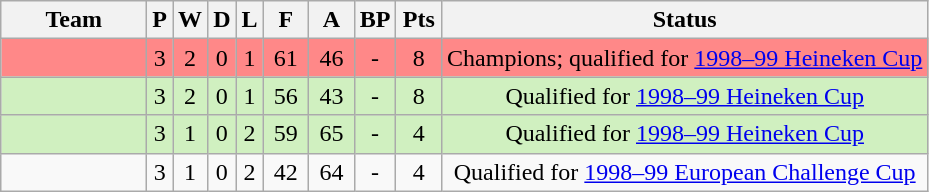<table class="wikitable" style="text-align:center">
<tr>
<th width="90px">Team</th>
<th>P</th>
<th>W</th>
<th>D</th>
<th>L</th>
<th width="23px">F</th>
<th width="23px">A</th>
<th>BP</th>
<th width="23px">Pts</th>
<th>Status</th>
</tr>
<tr bgcolor="#FF8888">
<td></td>
<td>3</td>
<td>2</td>
<td>0</td>
<td>1</td>
<td>61</td>
<td>46</td>
<td>-</td>
<td>8</td>
<td>Champions; qualified for <a href='#'>1998–99 Heineken Cup</a></td>
</tr>
<tr bgcolor="#D0F0C0">
<td></td>
<td>3</td>
<td>2</td>
<td>0</td>
<td>1</td>
<td>56</td>
<td>43</td>
<td>-</td>
<td>8</td>
<td>Qualified for <a href='#'>1998–99 Heineken Cup</a></td>
</tr>
<tr bgcolor="#D0F0C0">
<td></td>
<td>3</td>
<td>1</td>
<td>0</td>
<td>2</td>
<td>59</td>
<td>65</td>
<td>-</td>
<td>4</td>
<td>Qualified for <a href='#'>1998–99 Heineken Cup</a></td>
</tr>
<tr>
<td></td>
<td>3</td>
<td>1</td>
<td>0</td>
<td>2</td>
<td>42</td>
<td>64</td>
<td>-</td>
<td>4</td>
<td>Qualified for <a href='#'>1998–99 European Challenge Cup</a></td>
</tr>
</table>
